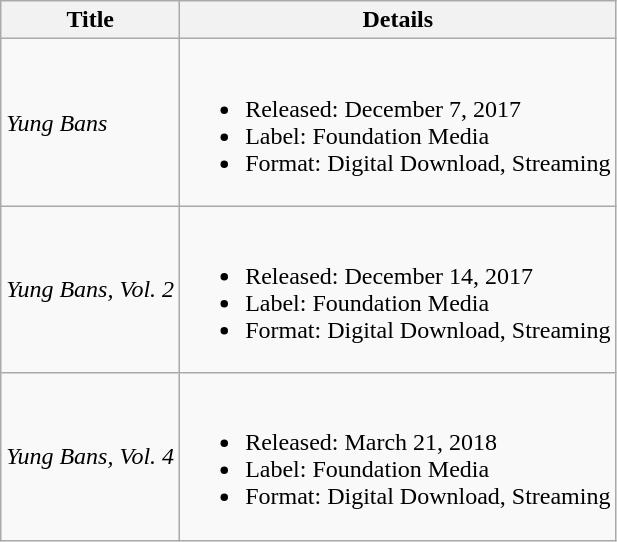<table class="wikitable">
<tr>
<th>Title</th>
<th>Details</th>
</tr>
<tr>
<td><em>Yung Bans</em></td>
<td><br><ul><li>Released: December 7, 2017</li><li>Label: Foundation Media</li><li>Format: Digital Download, Streaming</li></ul></td>
</tr>
<tr>
<td><em>Yung Bans, Vol. 2</em></td>
<td><br><ul><li>Released: December 14, 2017</li><li>Label: Foundation Media</li><li>Format: Digital Download, Streaming</li></ul></td>
</tr>
<tr>
<td><em>Yung Bans, Vol. 4</em></td>
<td><br><ul><li>Released: March 21, 2018</li><li>Label: Foundation Media</li><li>Format: Digital Download, Streaming</li></ul></td>
</tr>
</table>
